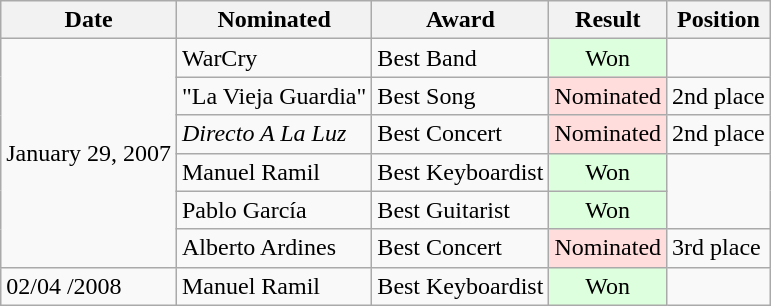<table class="wikitable">
<tr>
<th>Date</th>
<th>Nominated</th>
<th>Award</th>
<th>Result</th>
<th>Position</th>
</tr>
<tr>
<td rowspan="6">January 29, 2007</td>
<td>WarCry</td>
<td>Best Band</td>
<td align="center" style="background: #ddffdd">Won</td>
</tr>
<tr>
<td>"La Vieja Guardia"</td>
<td>Best Song</td>
<td align="center" style="background: #ffdddd">Nominated</td>
<td>2nd place</td>
</tr>
<tr>
<td><em>Directo A La Luz</em></td>
<td>Best Concert</td>
<td align="center" style="background: #ffdddd">Nominated</td>
<td>2nd place</td>
</tr>
<tr>
<td>Manuel Ramil</td>
<td>Best Keyboardist</td>
<td align="center" style="background: #ddffdd">Won</td>
</tr>
<tr>
<td>Pablo García</td>
<td>Best Guitarist</td>
<td align="center" style="background: #ddffdd">Won</td>
</tr>
<tr>
<td>Alberto Ardines</td>
<td>Best Concert</td>
<td align="center" style="background: #ffdddd">Nominated</td>
<td>3rd place</td>
</tr>
<tr>
<td rowspan="1">02/04 /2008</td>
<td>Manuel Ramil</td>
<td>Best Keyboardist</td>
<td align="center" style="background: #ddffdd">Won</td>
</tr>
</table>
